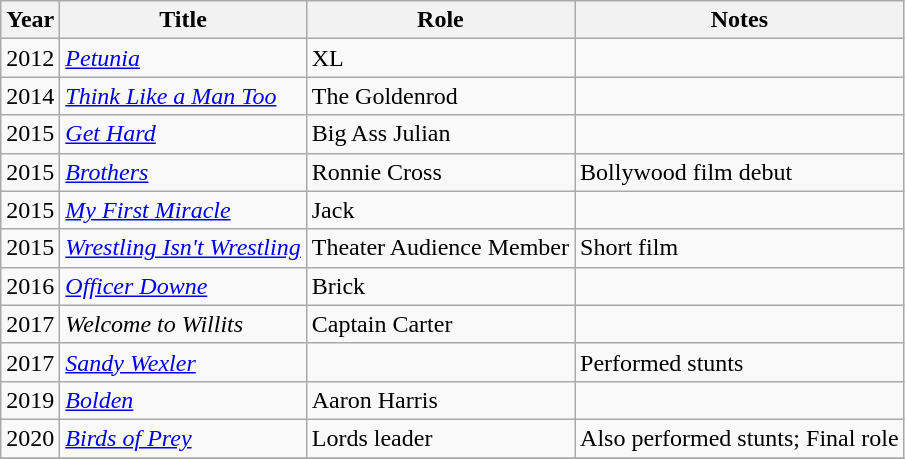<table class="wikitable sortable">
<tr>
<th>Year</th>
<th>Title</th>
<th>Role</th>
<th class="unsortable">Notes</th>
</tr>
<tr>
<td>2012</td>
<td><em><a href='#'>Petunia</a></em></td>
<td>XL</td>
<td></td>
</tr>
<tr>
<td>2014</td>
<td><em><a href='#'>Think Like a Man Too</a></em></td>
<td>The Goldenrod</td>
<td></td>
</tr>
<tr>
<td>2015</td>
<td><em><a href='#'>Get Hard</a></em></td>
<td>Big Ass Julian</td>
<td></td>
</tr>
<tr>
<td>2015</td>
<td><em><a href='#'>Brothers</a></em></td>
<td>Ronnie Cross</td>
<td>Bollywood film debut</td>
</tr>
<tr>
<td>2015</td>
<td><em><a href='#'>My First Miracle</a></em></td>
<td>Jack</td>
<td></td>
</tr>
<tr>
<td>2015</td>
<td><em><a href='#'>Wrestling Isn't Wrestling</a></em></td>
<td>Theater Audience Member</td>
<td>Short film</td>
</tr>
<tr>
<td>2016</td>
<td><em><a href='#'>Officer Downe</a></em></td>
<td>Brick</td>
<td></td>
</tr>
<tr>
<td>2017</td>
<td><em>Welcome to Willits</em></td>
<td>Captain Carter</td>
<td></td>
</tr>
<tr>
<td>2017</td>
<td><em><a href='#'>Sandy Wexler</a></em></td>
<td></td>
<td>Performed stunts</td>
</tr>
<tr>
<td>2019</td>
<td><em><a href='#'>Bolden</a></em></td>
<td>Aaron Harris</td>
<td></td>
</tr>
<tr>
<td>2020</td>
<td><em><a href='#'>Birds of Prey</a></em></td>
<td>Lords leader</td>
<td>Also performed stunts; Final role</td>
</tr>
<tr>
</tr>
</table>
